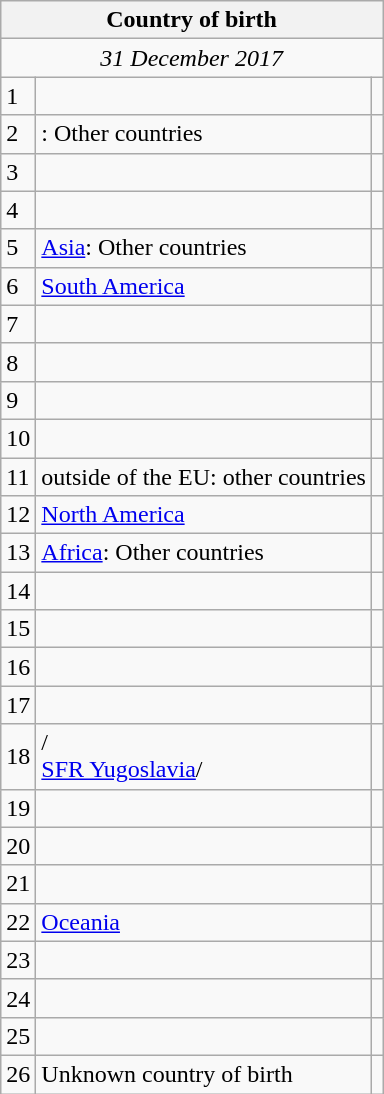<table class="wikitable collapsible collapsed">
<tr>
<th colspan=3>Country of birth</th>
</tr>
<tr>
<td colspan=3 style="text-align:center;"><em>31 December 2017</em></td>
</tr>
<tr>
<td>1</td>
<td></td>
<td align=right></td>
</tr>
<tr>
<td>2</td>
<td>: Other countries</td>
<td align=right></td>
</tr>
<tr>
<td>3</td>
<td></td>
<td align=right></td>
</tr>
<tr>
<td>4</td>
<td></td>
<td align=right></td>
</tr>
<tr>
<td>5</td>
<td><a href='#'>Asia</a>: Other countries</td>
<td align=right></td>
</tr>
<tr>
<td>6</td>
<td><a href='#'>South America</a></td>
<td align=right></td>
</tr>
<tr>
<td>7</td>
<td></td>
<td align=right></td>
</tr>
<tr>
<td>8</td>
<td></td>
<td align=right></td>
</tr>
<tr>
<td>9</td>
<td></td>
<td align=right></td>
</tr>
<tr>
<td>10</td>
<td></td>
<td align=right></td>
</tr>
<tr>
<td>11</td>
<td> outside of the EU: other countries</td>
<td align=right></td>
</tr>
<tr>
<td>12</td>
<td><a href='#'>North America</a></td>
<td align=right></td>
</tr>
<tr>
<td>13</td>
<td><a href='#'>Africa</a>: Other countries</td>
<td align=right></td>
</tr>
<tr>
<td>14</td>
<td></td>
<td align=right></td>
</tr>
<tr>
<td>15</td>
<td></td>
<td align=right></td>
</tr>
<tr>
<td>16</td>
<td></td>
<td align=right></td>
</tr>
<tr>
<td>17</td>
<td></td>
<td align=right></td>
</tr>
<tr>
<td>18</td>
<td>/<br><a href='#'>SFR Yugoslavia</a>/</td>
<td align=right></td>
</tr>
<tr>
<td>19</td>
<td></td>
<td align=right></td>
</tr>
<tr>
<td>20</td>
<td></td>
<td align=right></td>
</tr>
<tr>
<td>21</td>
<td></td>
<td align=right></td>
</tr>
<tr>
<td>22</td>
<td><a href='#'>Oceania</a></td>
<td align=right></td>
</tr>
<tr>
<td>23</td>
<td></td>
<td align=right></td>
</tr>
<tr>
<td>24</td>
<td></td>
<td align=right></td>
</tr>
<tr>
<td>25</td>
<td></td>
<td align=right></td>
</tr>
<tr>
<td>26</td>
<td>Unknown country of birth</td>
<td align=right></td>
</tr>
</table>
